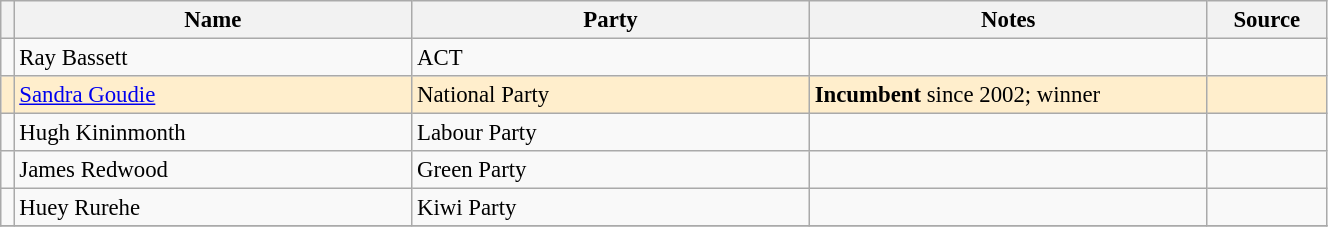<table class="wikitable" width="70%" style="font-size:95%;">
<tr>
<th width=1%></th>
<th width=30%>Name</th>
<th width=30%>Party</th>
<th width=30%>Notes</th>
<th width=9%>Source</th>
</tr>
<tr -->
<td bgcolor=></td>
<td>Ray Bassett</td>
<td>ACT</td>
<td></td>
<td></td>
</tr>
<tr ---- bgcolor=#FFEECC>
<td bgcolor=></td>
<td><a href='#'>Sandra Goudie</a></td>
<td>National Party</td>
<td><strong>Incumbent</strong> since 2002; winner</td>
<td></td>
</tr>
<tr -->
<td bgcolor=></td>
<td>Hugh Kininmonth</td>
<td>Labour Party</td>
<td></td>
<td></td>
</tr>
<tr -->
<td bgcolor=></td>
<td>James Redwood</td>
<td>Green Party</td>
<td></td>
<td></td>
</tr>
<tr -->
<td bgcolor=></td>
<td>Huey Rurehe</td>
<td>Kiwi Party</td>
<td></td>
<td></td>
</tr>
<tr -->
</tr>
</table>
